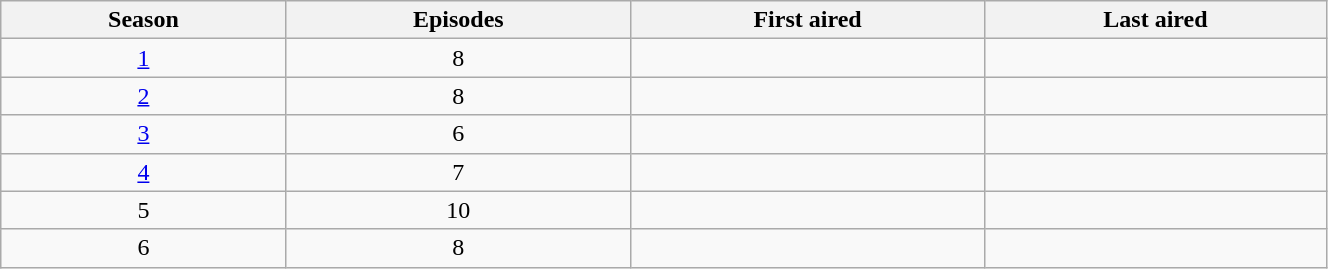<table class="wikitable" style="text-align: center;" width=70%>
<tr>
<th style="padding: 0 8px; colspan="2">Season</th>
<th style="padding: 0 8px; rowspan="2">Episodes</th>
<th>First aired</th>
<th>Last aired</th>
</tr>
<tr>
<td><a href='#'>1</a></td>
<td style="padding: 0 8px;">8</td>
<td style="padding: 0 8px;"></td>
<td style="padding: 0 8px;"></td>
</tr>
<tr>
<td><a href='#'>2</a></td>
<td style="padding: 0 8px;">8</td>
<td style="padding: 0 8px;"></td>
<td style="padding: 0 8px;"></td>
</tr>
<tr>
<td><a href='#'>3</a></td>
<td style="padding: 0 8px;">6</td>
<td style="padding: 0 8px;"></td>
<td style="padding: 0 8px;"></td>
</tr>
<tr>
<td><a href='#'>4</a></td>
<td style="padding: 0 8px;">7</td>
<td style="padding: 0 8px;"></td>
<td style="padding: 0 8px;"></td>
</tr>
<tr>
<td>5</td>
<td style="padding: 0 8px;">10</td>
<td style="padding: 0 8px;"></td>
<td style="padding: 0 8px;"></td>
</tr>
<tr>
<td>6</td>
<td style="padding: 0 8px;">8</td>
<td style="padding: 0 8px;"></td>
<td style="padding: 0 8px;"></td>
</tr>
</table>
